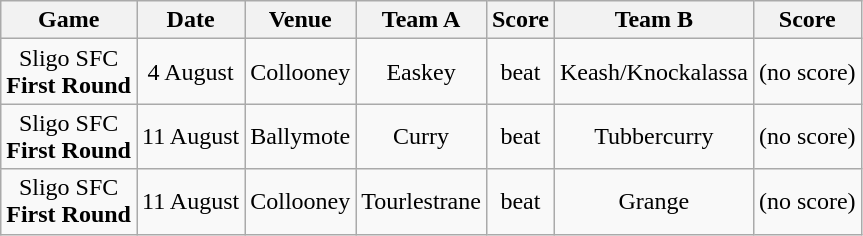<table class="wikitable">
<tr>
<th>Game</th>
<th>Date</th>
<th>Venue</th>
<th>Team A</th>
<th>Score</th>
<th>Team B</th>
<th>Score</th>
</tr>
<tr align="center">
<td>Sligo SFC<br><strong>First Round</strong></td>
<td>4 August</td>
<td>Collooney</td>
<td>Easkey</td>
<td>beat</td>
<td>Keash/Knockalassa</td>
<td>(no score)</td>
</tr>
<tr align="center">
<td>Sligo SFC<br><strong>First Round</strong></td>
<td>11 August</td>
<td>Ballymote</td>
<td>Curry</td>
<td>beat</td>
<td>Tubbercurry</td>
<td>(no score)</td>
</tr>
<tr align="center">
<td>Sligo SFC<br><strong>First Round</strong></td>
<td>11 August</td>
<td>Collooney</td>
<td>Tourlestrane</td>
<td>beat</td>
<td>Grange</td>
<td>(no score)</td>
</tr>
</table>
